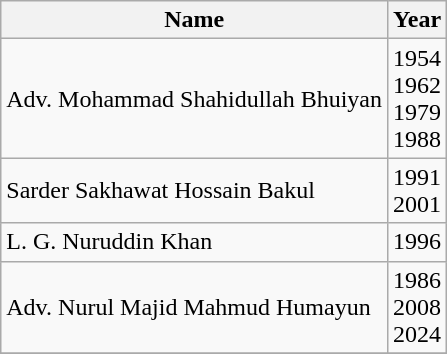<table class="wikitable">
<tr>
<th>Name</th>
<th>Year</th>
</tr>
<tr>
<td>Adv. Mohammad Shahidullah Bhuiyan</td>
<td>1954 <br> 1962 <br> 1979 <br> 1988</td>
</tr>
<tr>
<td>Sarder Sakhawat Hossain Bakul</td>
<td>1991 <br> 2001</td>
</tr>
<tr>
<td>L. G. Nuruddin Khan</td>
<td>1996</td>
</tr>
<tr>
<td>Adv. Nurul Majid Mahmud Humayun</td>
<td>1986 <br> 2008 <br> 2024</td>
</tr>
<tr>
</tr>
</table>
